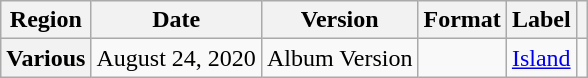<table class="wikitable plainrowheaders">
<tr>
<th scope="col">Region</th>
<th scope="col">Date</th>
<th scope="col">Version</th>
<th scope="col">Format</th>
<th scope="col">Label</th>
<th scope="col"></th>
</tr>
<tr>
<th scope="row">Various</th>
<td>August 24, 2020</td>
<td>Album Version</td>
<td></td>
<td><a href='#'>Island</a></td>
<td style="text-align:center;"></td>
</tr>
</table>
